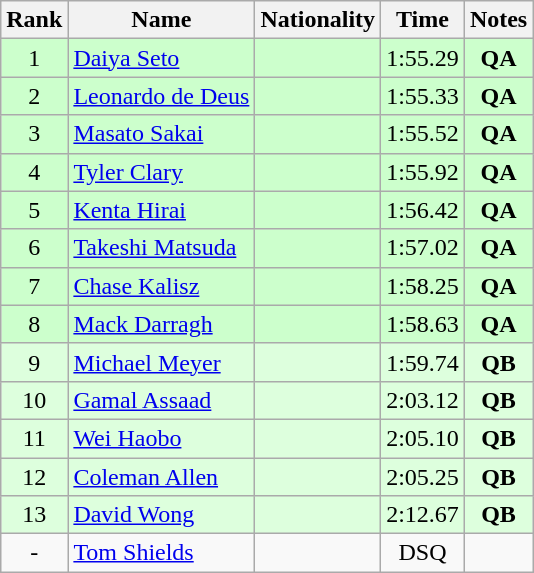<table class="wikitable sortable" style="text-align:center">
<tr>
<th>Rank</th>
<th>Name</th>
<th>Nationality</th>
<th>Time</th>
<th>Notes</th>
</tr>
<tr bgcolor=ccffcc>
<td>1</td>
<td align=left><a href='#'>Daiya Seto</a></td>
<td align=left></td>
<td>1:55.29</td>
<td><strong>QA</strong></td>
</tr>
<tr bgcolor=ccffcc>
<td>2</td>
<td align=left><a href='#'>Leonardo de Deus</a></td>
<td align=left></td>
<td>1:55.33</td>
<td><strong>QA</strong></td>
</tr>
<tr bgcolor=ccffcc>
<td>3</td>
<td align=left><a href='#'>Masato Sakai</a></td>
<td align=left></td>
<td>1:55.52</td>
<td><strong>QA</strong></td>
</tr>
<tr bgcolor=ccffcc>
<td>4</td>
<td align=left><a href='#'>Tyler Clary</a></td>
<td align=left></td>
<td>1:55.92</td>
<td><strong>QA</strong></td>
</tr>
<tr bgcolor=ccffcc>
<td>5</td>
<td align=left><a href='#'>Kenta Hirai</a></td>
<td align=left></td>
<td>1:56.42</td>
<td><strong>QA</strong></td>
</tr>
<tr bgcolor=ccffcc>
<td>6</td>
<td align=left><a href='#'>Takeshi Matsuda</a></td>
<td align=left></td>
<td>1:57.02</td>
<td><strong>QA</strong></td>
</tr>
<tr bgcolor=ccffcc>
<td>7</td>
<td align=left><a href='#'>Chase Kalisz</a></td>
<td align=left></td>
<td>1:58.25</td>
<td><strong>QA</strong></td>
</tr>
<tr bgcolor=ccffcc>
<td>8</td>
<td align=left><a href='#'>Mack Darragh</a></td>
<td align=left></td>
<td>1:58.63</td>
<td><strong>QA</strong></td>
</tr>
<tr bgcolor=ddffdd>
<td>9</td>
<td align=left><a href='#'>Michael Meyer</a></td>
<td align=left></td>
<td>1:59.74</td>
<td><strong>QB</strong></td>
</tr>
<tr bgcolor=ddffdd>
<td>10</td>
<td align=left><a href='#'>Gamal Assaad</a></td>
<td align=left></td>
<td>2:03.12</td>
<td><strong>QB</strong></td>
</tr>
<tr bgcolor=ddffdd>
<td>11</td>
<td align=left><a href='#'>Wei Haobo</a></td>
<td align=left></td>
<td>2:05.10</td>
<td><strong>QB</strong></td>
</tr>
<tr bgcolor=ddffdd>
<td>12</td>
<td align=left><a href='#'>Coleman Allen</a></td>
<td align=left></td>
<td>2:05.25</td>
<td><strong>QB</strong></td>
</tr>
<tr bgcolor=ddffdd>
<td>13</td>
<td align=left><a href='#'>David Wong</a></td>
<td align=left></td>
<td>2:12.67</td>
<td><strong>QB</strong></td>
</tr>
<tr>
<td>-</td>
<td align=left><a href='#'>Tom Shields</a></td>
<td align=left></td>
<td>DSQ</td>
<td></td>
</tr>
</table>
